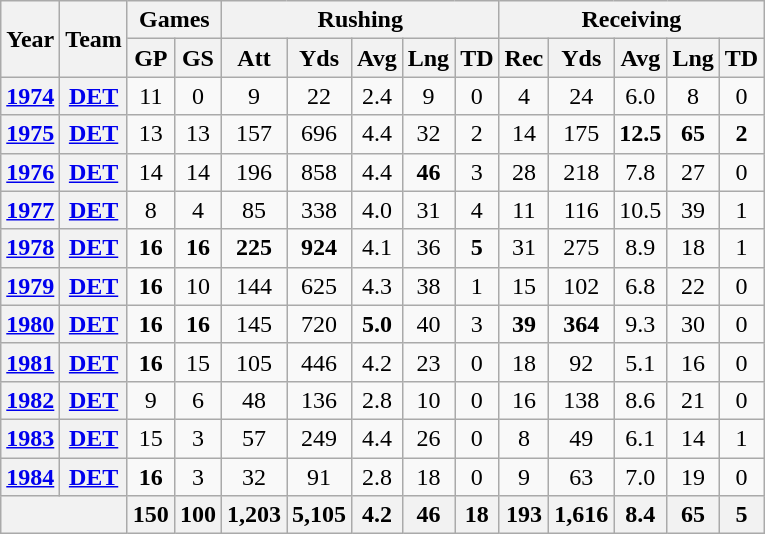<table class="wikitable" style="text-align:center;">
<tr>
<th rowspan="2">Year</th>
<th rowspan="2">Team</th>
<th colspan="2">Games</th>
<th colspan="5">Rushing</th>
<th colspan="5">Receiving</th>
</tr>
<tr>
<th>GP</th>
<th>GS</th>
<th>Att</th>
<th>Yds</th>
<th>Avg</th>
<th>Lng</th>
<th>TD</th>
<th>Rec</th>
<th>Yds</th>
<th>Avg</th>
<th>Lng</th>
<th>TD</th>
</tr>
<tr>
<th><a href='#'>1974</a></th>
<th><a href='#'>DET</a></th>
<td>11</td>
<td>0</td>
<td>9</td>
<td>22</td>
<td>2.4</td>
<td>9</td>
<td>0</td>
<td>4</td>
<td>24</td>
<td>6.0</td>
<td>8</td>
<td>0</td>
</tr>
<tr>
<th><a href='#'>1975</a></th>
<th><a href='#'>DET</a></th>
<td>13</td>
<td>13</td>
<td>157</td>
<td>696</td>
<td>4.4</td>
<td>32</td>
<td>2</td>
<td>14</td>
<td>175</td>
<td><strong>12.5</strong></td>
<td><strong>65</strong></td>
<td><strong>2</strong></td>
</tr>
<tr>
<th><a href='#'>1976</a></th>
<th><a href='#'>DET</a></th>
<td>14</td>
<td>14</td>
<td>196</td>
<td>858</td>
<td>4.4</td>
<td><strong>46</strong></td>
<td>3</td>
<td>28</td>
<td>218</td>
<td>7.8</td>
<td>27</td>
<td>0</td>
</tr>
<tr>
<th><a href='#'>1977</a></th>
<th><a href='#'>DET</a></th>
<td>8</td>
<td>4</td>
<td>85</td>
<td>338</td>
<td>4.0</td>
<td>31</td>
<td>4</td>
<td>11</td>
<td>116</td>
<td>10.5</td>
<td>39</td>
<td>1</td>
</tr>
<tr>
<th><a href='#'>1978</a></th>
<th><a href='#'>DET</a></th>
<td><strong>16</strong></td>
<td><strong>16</strong></td>
<td><strong>225</strong></td>
<td><strong>924</strong></td>
<td>4.1</td>
<td>36</td>
<td><strong>5</strong></td>
<td>31</td>
<td>275</td>
<td>8.9</td>
<td>18</td>
<td>1</td>
</tr>
<tr>
<th><a href='#'>1979</a></th>
<th><a href='#'>DET</a></th>
<td><strong>16</strong></td>
<td>10</td>
<td>144</td>
<td>625</td>
<td>4.3</td>
<td>38</td>
<td>1</td>
<td>15</td>
<td>102</td>
<td>6.8</td>
<td>22</td>
<td>0</td>
</tr>
<tr>
<th><a href='#'>1980</a></th>
<th><a href='#'>DET</a></th>
<td><strong>16</strong></td>
<td><strong>16</strong></td>
<td>145</td>
<td>720</td>
<td><strong>5.0</strong></td>
<td>40</td>
<td>3</td>
<td><strong>39</strong></td>
<td><strong>364</strong></td>
<td>9.3</td>
<td>30</td>
<td>0</td>
</tr>
<tr>
<th><a href='#'>1981</a></th>
<th><a href='#'>DET</a></th>
<td><strong>16</strong></td>
<td>15</td>
<td>105</td>
<td>446</td>
<td>4.2</td>
<td>23</td>
<td>0</td>
<td>18</td>
<td>92</td>
<td>5.1</td>
<td>16</td>
<td>0</td>
</tr>
<tr>
<th><a href='#'>1982</a></th>
<th><a href='#'>DET</a></th>
<td>9</td>
<td>6</td>
<td>48</td>
<td>136</td>
<td>2.8</td>
<td>10</td>
<td>0</td>
<td>16</td>
<td>138</td>
<td>8.6</td>
<td>21</td>
<td>0</td>
</tr>
<tr>
<th><a href='#'>1983</a></th>
<th><a href='#'>DET</a></th>
<td>15</td>
<td>3</td>
<td>57</td>
<td>249</td>
<td>4.4</td>
<td>26</td>
<td>0</td>
<td>8</td>
<td>49</td>
<td>6.1</td>
<td>14</td>
<td>1</td>
</tr>
<tr>
<th><a href='#'>1984</a></th>
<th><a href='#'>DET</a></th>
<td><strong>16</strong></td>
<td>3</td>
<td>32</td>
<td>91</td>
<td>2.8</td>
<td>18</td>
<td>0</td>
<td>9</td>
<td>63</td>
<td>7.0</td>
<td>19</td>
<td>0</td>
</tr>
<tr>
<th colspan="2"></th>
<th>150</th>
<th>100</th>
<th>1,203</th>
<th>5,105</th>
<th>4.2</th>
<th>46</th>
<th>18</th>
<th>193</th>
<th>1,616</th>
<th>8.4</th>
<th>65</th>
<th>5</th>
</tr>
</table>
